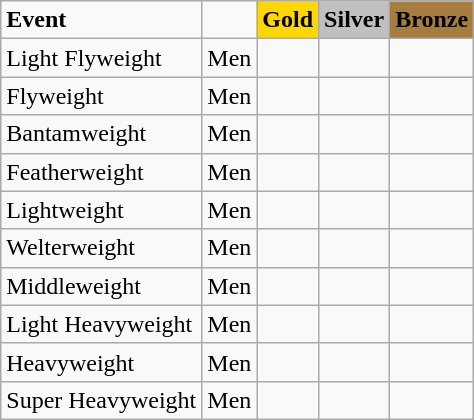<table class="wikitable">
<tr>
<td><strong>Event</strong></td>
<td></td>
<td ! style="text-align:center; background:gold;"><strong>Gold</strong></td>
<td ! style="text-align:center; background:silver;"><strong>Silver</strong></td>
<td ! style="text-align:center; background:#a67d3d;"><strong>Bronze</strong></td>
</tr>
<tr>
<td>Light Flyweight</td>
<td>Men</td>
<td></td>
<td></td>
<td></td>
</tr>
<tr>
<td>Flyweight</td>
<td>Men</td>
<td></td>
<td></td>
<td></td>
</tr>
<tr>
<td>Bantamweight</td>
<td>Men</td>
<td></td>
<td></td>
<td></td>
</tr>
<tr>
<td>Featherweight</td>
<td>Men</td>
<td></td>
<td></td>
<td></td>
</tr>
<tr>
<td>Lightweight</td>
<td>Men</td>
<td></td>
<td></td>
<td></td>
</tr>
<tr>
<td>Welterweight</td>
<td>Men</td>
<td></td>
<td></td>
<td></td>
</tr>
<tr>
<td>Middleweight</td>
<td>Men</td>
<td></td>
<td></td>
<td></td>
</tr>
<tr>
<td>Light Heavyweight</td>
<td>Men</td>
<td></td>
<td></td>
<td></td>
</tr>
<tr>
<td>Heavyweight</td>
<td>Men</td>
<td></td>
<td></td>
<td></td>
</tr>
<tr>
<td>Super Heavyweight</td>
<td>Men</td>
<td></td>
<td></td>
<td></td>
</tr>
</table>
